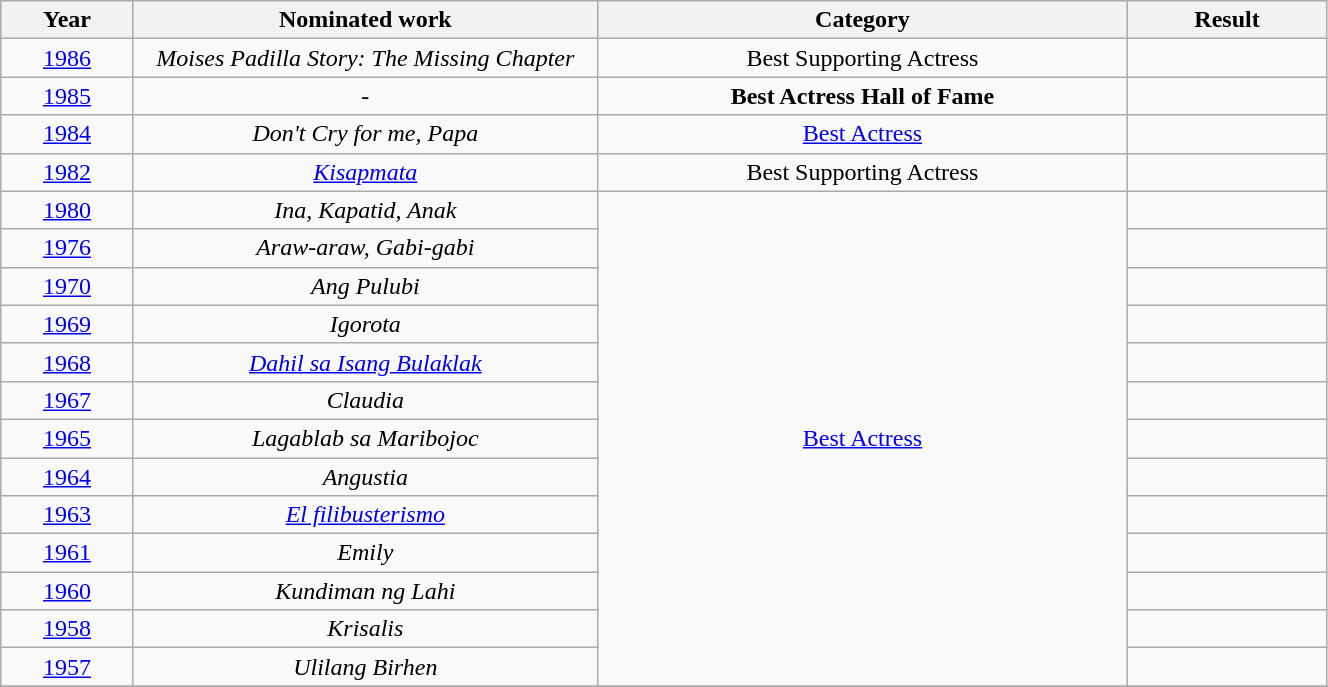<table class="wikitable sortable" style="width:70%; text-align:center;">
<tr>
<th scope="col" style="width:10%;">Year</th>
<th scope="col" style="width:35%;">Nominated work</th>
<th scope="col" style="width:40%;">Category</th>
<th scope="col" style="width:15%;">Result</th>
</tr>
<tr>
<td><a href='#'>1986</a></td>
<td><em> Moises Padilla Story: The Missing Chapter</em></td>
<td>Best Supporting Actress</td>
<td></td>
</tr>
<tr>
<td><a href='#'>1985</a></td>
<td>-</td>
<td><strong>Best Actress Hall of Fame</strong></td>
<td></td>
</tr>
<tr>
<td><a href='#'>1984</a></td>
<td><em>Don't Cry for me, Papa</em></td>
<td><a href='#'>Best Actress</a></td>
<td></td>
</tr>
<tr>
<td><a href='#'>1982</a></td>
<td><em><a href='#'>Kisapmata</a></em></td>
<td>Best Supporting Actress</td>
<td></td>
</tr>
<tr>
<td><a href='#'>1980</a></td>
<td><em>Ina, Kapatid, Anak</em></td>
<td rowspan=13><a href='#'>Best Actress</a></td>
<td></td>
</tr>
<tr>
<td><a href='#'>1976</a></td>
<td><em>Araw-araw, Gabi-gabi</em></td>
<td></td>
</tr>
<tr>
<td><a href='#'>1970</a></td>
<td><em>Ang Pulubi</em></td>
<td></td>
</tr>
<tr>
<td><a href='#'>1969</a></td>
<td><em>Igorota</em></td>
<td></td>
</tr>
<tr>
<td><a href='#'>1968</a></td>
<td><em><a href='#'>Dahil sa Isang Bulaklak</a></em></td>
<td></td>
</tr>
<tr>
<td><a href='#'>1967</a></td>
<td><em>Claudia</em></td>
<td></td>
</tr>
<tr>
<td><a href='#'>1965</a></td>
<td><em>Lagablab sa Maribojoc</em></td>
<td></td>
</tr>
<tr>
<td><a href='#'>1964</a></td>
<td><em>Angustia</em></td>
<td></td>
</tr>
<tr>
<td><a href='#'>1963</a></td>
<td><em><a href='#'>El filibusterismo</a></em></td>
<td></td>
</tr>
<tr>
<td><a href='#'>1961</a></td>
<td><em>Emily</em></td>
<td></td>
</tr>
<tr>
<td><a href='#'>1960</a></td>
<td><em>Kundiman ng Lahi</em></td>
<td></td>
</tr>
<tr>
<td><a href='#'>1958</a></td>
<td><em>Krisalis</em></td>
<td></td>
</tr>
<tr>
<td><a href='#'>1957</a></td>
<td><em>Ulilang Birhen</em></td>
<td></td>
</tr>
<tr>
</tr>
</table>
